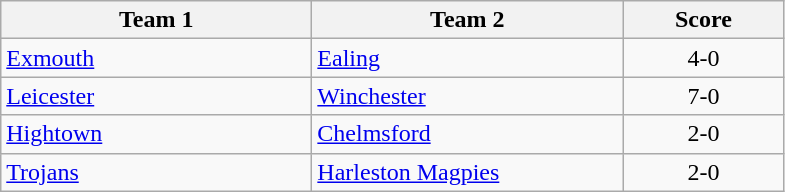<table class="wikitable" style="font-size: 100%">
<tr>
<th width=200>Team 1</th>
<th width=200>Team 2</th>
<th width=100>Score</th>
</tr>
<tr>
<td><a href='#'>Exmouth</a></td>
<td><a href='#'>Ealing</a></td>
<td align=center>4-0</td>
</tr>
<tr>
<td><a href='#'>Leicester</a></td>
<td><a href='#'>Winchester</a></td>
<td align=center>7-0</td>
</tr>
<tr>
<td><a href='#'>Hightown</a></td>
<td><a href='#'>Chelmsford</a></td>
<td align=center>2-0</td>
</tr>
<tr>
<td><a href='#'>Trojans</a></td>
<td><a href='#'>Harleston Magpies</a></td>
<td align=center>2-0</td>
</tr>
</table>
